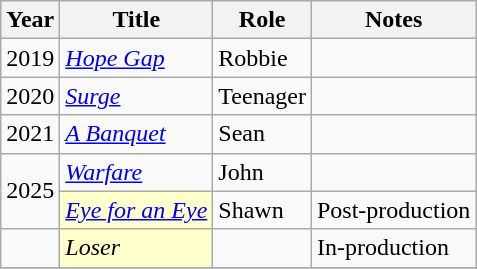<table class="wikitable">
<tr>
<th>Year</th>
<th>Title</th>
<th>Role</th>
<th>Notes</th>
</tr>
<tr>
<td>2019</td>
<td><em><a href='#'>Hope Gap</a></em></td>
<td>Robbie</td>
<td></td>
</tr>
<tr>
<td>2020</td>
<td><em><a href='#'>Surge</a></em></td>
<td>Teenager</td>
<td></td>
</tr>
<tr>
<td>2021</td>
<td><em><a href='#'>A Banquet</a></em></td>
<td>Sean</td>
<td></td>
</tr>
<tr>
<td rowspan="2">2025</td>
<td><em><a href='#'>Warfare</a></em></td>
<td>John</td>
<td></td>
</tr>
<tr>
<td scope="row" style="background:#ffc;"><em><a href='#'>Eye for an Eye</a></em> </td>
<td>Shawn</td>
<td>Post-production</td>
</tr>
<tr>
<td></td>
<td scope="row" style="background:#ffc;"><em>Loser</em> </td>
<td></td>
<td>In-production</td>
</tr>
<tr>
</tr>
</table>
